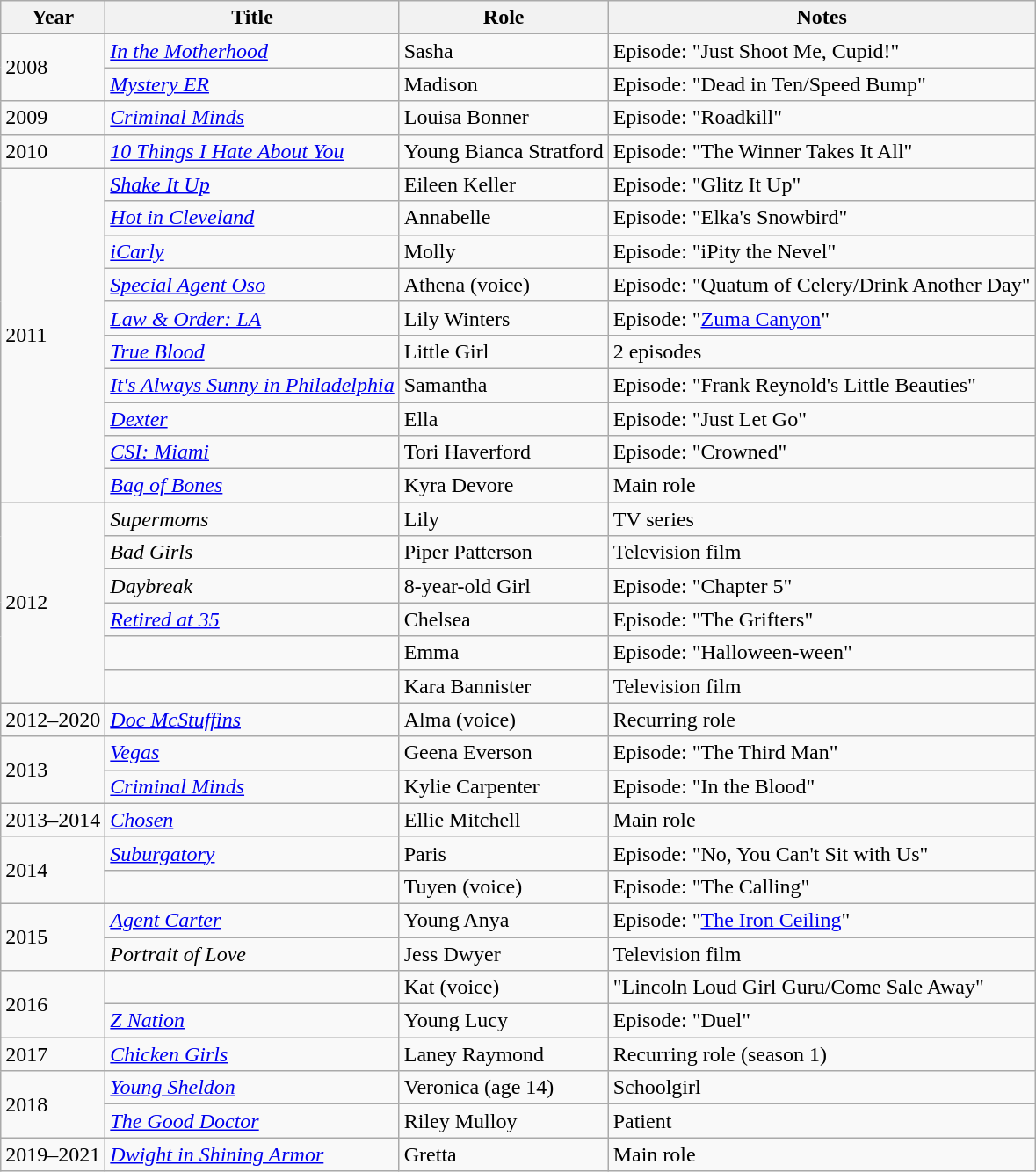<table class="wikitable sortable">
<tr>
<th>Year</th>
<th>Title</th>
<th>Role</th>
<th class="unsortable">Notes</th>
</tr>
<tr>
<td rowspan="2">2008</td>
<td><em><a href='#'>In the Motherhood</a></em></td>
<td>Sasha</td>
<td>Episode: "Just Shoot Me, Cupid!"</td>
</tr>
<tr>
<td><em><a href='#'>Mystery ER</a></em></td>
<td>Madison</td>
<td>Episode: "Dead in Ten/Speed Bump"</td>
</tr>
<tr>
<td>2009</td>
<td><em><a href='#'>Criminal Minds</a></em></td>
<td>Louisa Bonner</td>
<td>Episode: "Roadkill"</td>
</tr>
<tr>
<td>2010</td>
<td><em><a href='#'>10 Things I Hate About You</a></em></td>
<td>Young Bianca Stratford</td>
<td>Episode: "The Winner Takes It All"</td>
</tr>
<tr>
<td rowspan="10">2011</td>
<td><em><a href='#'>Shake It Up</a></em></td>
<td>Eileen Keller</td>
<td>Episode: "Glitz It Up"</td>
</tr>
<tr>
<td><em><a href='#'>Hot in Cleveland</a></em></td>
<td>Annabelle</td>
<td>Episode: "Elka's Snowbird"</td>
</tr>
<tr>
<td><em><a href='#'>iCarly</a></em></td>
<td>Molly</td>
<td>Episode: "iPity the Nevel"</td>
</tr>
<tr>
<td><em><a href='#'>Special Agent Oso</a></em></td>
<td>Athena (voice)</td>
<td>Episode: "Quatum of Celery/Drink Another Day"</td>
</tr>
<tr>
<td><em><a href='#'>Law & Order: LA</a></em></td>
<td>Lily Winters</td>
<td>Episode: "<a href='#'>Zuma Canyon</a>"</td>
</tr>
<tr>
<td><em><a href='#'>True Blood</a></em></td>
<td>Little Girl</td>
<td>2 episodes</td>
</tr>
<tr>
<td><em><a href='#'>It's Always Sunny in Philadelphia</a></em></td>
<td>Samantha</td>
<td>Episode: "Frank Reynold's Little Beauties"</td>
</tr>
<tr>
<td><em><a href='#'>Dexter</a></em></td>
<td>Ella</td>
<td>Episode: "Just Let Go"</td>
</tr>
<tr>
<td><em><a href='#'>CSI: Miami</a></em></td>
<td>Tori Haverford</td>
<td>Episode: "Crowned"</td>
</tr>
<tr>
<td><em><a href='#'>Bag of Bones</a></em></td>
<td>Kyra Devore</td>
<td>Main role</td>
</tr>
<tr>
<td rowspan="6">2012</td>
<td><em>Supermoms</em></td>
<td>Lily</td>
<td>TV series</td>
</tr>
<tr>
<td><em>Bad Girls</em></td>
<td>Piper Patterson</td>
<td>Television film</td>
</tr>
<tr>
<td><em>Daybreak</em></td>
<td>8-year-old Girl</td>
<td>Episode: "Chapter 5"</td>
</tr>
<tr>
<td><em><a href='#'>Retired at 35</a></em></td>
<td>Chelsea</td>
<td>Episode: "The Grifters"</td>
</tr>
<tr>
<td><em></em></td>
<td>Emma</td>
<td>Episode: "Halloween-ween"</td>
</tr>
<tr>
<td><em></em></td>
<td>Kara Bannister</td>
<td>Television film</td>
</tr>
<tr>
<td>2012–2020</td>
<td><em><a href='#'>Doc McStuffins</a></em></td>
<td>Alma (voice)</td>
<td>Recurring role</td>
</tr>
<tr>
<td rowspan="2">2013</td>
<td><em><a href='#'>Vegas</a></em></td>
<td>Geena Everson</td>
<td>Episode: "The Third Man"</td>
</tr>
<tr>
<td><em><a href='#'>Criminal Minds</a></em></td>
<td>Kylie Carpenter</td>
<td>Episode: "In the Blood"</td>
</tr>
<tr>
<td>2013–2014</td>
<td><em><a href='#'>Chosen</a></em></td>
<td>Ellie Mitchell</td>
<td>Main role</td>
</tr>
<tr>
<td rowspan="2">2014</td>
<td><em><a href='#'>Suburgatory</a></em></td>
<td>Paris</td>
<td>Episode: "No, You Can't Sit with Us"</td>
</tr>
<tr>
<td><em></em></td>
<td>Tuyen (voice)</td>
<td>Episode: "The Calling"</td>
</tr>
<tr>
<td rowspan="2">2015</td>
<td><em><a href='#'>Agent Carter</a></em></td>
<td>Young Anya</td>
<td>Episode: "<a href='#'>The Iron Ceiling</a>"</td>
</tr>
<tr>
<td><em>Portrait of Love</em></td>
<td>Jess Dwyer</td>
<td>Television film</td>
</tr>
<tr>
<td rowspan="2">2016</td>
<td><em></em></td>
<td>Kat (voice)</td>
<td>"Lincoln Loud Girl Guru/Come Sale Away"</td>
</tr>
<tr>
<td><em><a href='#'>Z Nation</a></em></td>
<td>Young Lucy</td>
<td>Episode: "Duel"</td>
</tr>
<tr>
<td>2017</td>
<td><em><a href='#'>Chicken Girls</a></em></td>
<td>Laney Raymond</td>
<td>Recurring role (season 1)</td>
</tr>
<tr>
<td rowspan="2">2018</td>
<td><em><a href='#'>Young Sheldon</a></em></td>
<td>Veronica (age 14)</td>
<td>Schoolgirl</td>
</tr>
<tr>
<td><em><a href='#'>The Good Doctor</a></em></td>
<td>Riley Mulloy</td>
<td>Patient</td>
</tr>
<tr>
<td>2019–2021</td>
<td><em><a href='#'>Dwight in Shining Armor</a></em></td>
<td>Gretta</td>
<td>Main role</td>
</tr>
</table>
